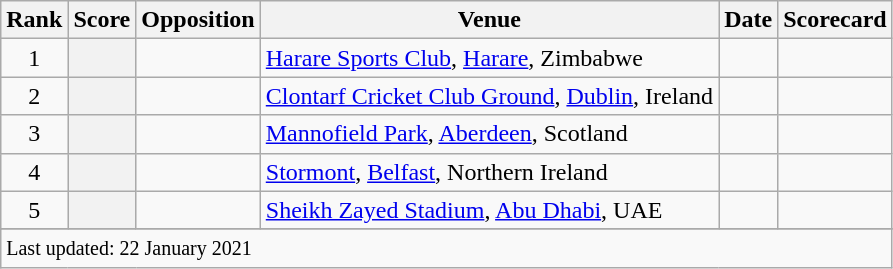<table class="wikitable plainrowheaders sortable">
<tr>
<th scope=col>Rank</th>
<th scope=col>Score</th>
<th scope=col>Opposition</th>
<th scope=col>Venue</th>
<th scope=col>Date</th>
<th scope=col>Scorecard</th>
</tr>
<tr>
<td align=center>1</td>
<th scope=row style=text-align:center;></th>
<td></td>
<td><a href='#'>Harare Sports Club</a>, <a href='#'>Harare</a>, Zimbabwe</td>
<td></td>
<td></td>
</tr>
<tr>
<td align=center>2</td>
<th scope=row style=text-align:center;></th>
<td></td>
<td><a href='#'>Clontarf Cricket Club Ground</a>, <a href='#'>Dublin</a>, Ireland</td>
<td></td>
<td></td>
</tr>
<tr>
<td align=center>3</td>
<th scope=row style=text-align:center;></th>
<td></td>
<td><a href='#'>Mannofield Park</a>, <a href='#'>Aberdeen</a>, Scotland</td>
<td></td>
<td></td>
</tr>
<tr>
<td align=center>4</td>
<th scope=row style=text-align:center;></th>
<td></td>
<td><a href='#'>Stormont</a>, <a href='#'>Belfast</a>, Northern Ireland</td>
<td></td>
<td></td>
</tr>
<tr>
<td align=center>5</td>
<th scope=row style=text-align:center;></th>
<td></td>
<td><a href='#'>Sheikh Zayed Stadium</a>, <a href='#'>Abu Dhabi</a>, UAE</td>
<td></td>
<td></td>
</tr>
<tr>
</tr>
<tr class=sortbottom>
<td colspan=6><small>Last updated: 22 January 2021</small></td>
</tr>
</table>
